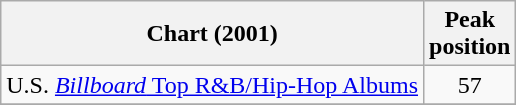<table class="wikitable sortable">
<tr>
<th align="left">Chart (2001)</th>
<th align="left">Peak<br>position</th>
</tr>
<tr>
<td align="left">U.S. <a href='#'><em>Billboard</em> Top R&B/Hip-Hop Albums</a></td>
<td align="center">57</td>
</tr>
<tr>
</tr>
</table>
